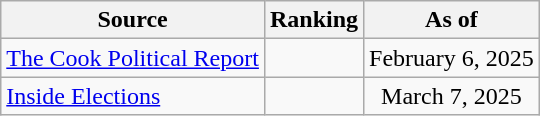<table class="wikitable" style="text-align:center">
<tr>
<th>Source</th>
<th>Ranking</th>
<th>As of</th>
</tr>
<tr>
<td align=left><a href='#'>The Cook Political Report</a></td>
<td></td>
<td>February 6, 2025</td>
</tr>
<tr>
<td align=left><a href='#'>Inside Elections</a></td>
<td></td>
<td>March 7, 2025</td>
</tr>
</table>
